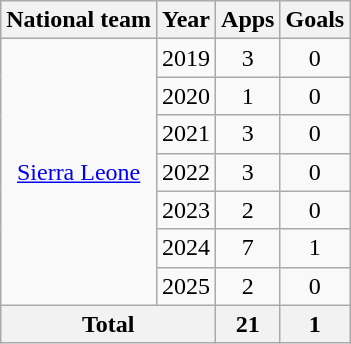<table class="wikitable" style="text-align:center">
<tr>
<th>National team</th>
<th>Year</th>
<th>Apps</th>
<th>Goals</th>
</tr>
<tr>
<td rowspan="7"><a href='#'>Sierra Leone</a></td>
<td>2019</td>
<td>3</td>
<td>0</td>
</tr>
<tr>
<td>2020</td>
<td>1</td>
<td>0</td>
</tr>
<tr>
<td>2021</td>
<td>3</td>
<td>0</td>
</tr>
<tr>
<td>2022</td>
<td>3</td>
<td>0</td>
</tr>
<tr>
<td>2023</td>
<td>2</td>
<td>0</td>
</tr>
<tr>
<td>2024</td>
<td>7</td>
<td>1</td>
</tr>
<tr>
<td>2025</td>
<td>2</td>
<td>0</td>
</tr>
<tr>
<th colspan="2">Total</th>
<th>21</th>
<th>1</th>
</tr>
</table>
